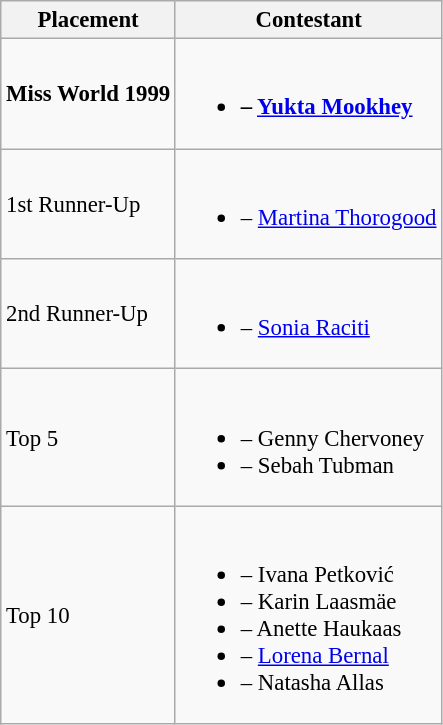<table class="wikitable sortable" style="font-size:95%;">
<tr>
<th>Placement</th>
<th>Contestant</th>
</tr>
<tr>
<td><strong>Miss World 1999</strong></td>
<td><br><ul><li><strong> – <a href='#'>Yukta Mookhey</a></strong></li></ul></td>
</tr>
<tr>
<td>1st Runner-Up</td>
<td><br><ul><li> – <a href='#'>Martina Thorogood</a></li></ul></td>
</tr>
<tr>
<td>2nd Runner-Up</td>
<td><br><ul><li> – <a href='#'>Sonia Raciti</a></li></ul></td>
</tr>
<tr>
<td>Top 5</td>
<td><br><ul><li> – Genny Chervoney</li><li> – Sebah Tubman</li></ul></td>
</tr>
<tr>
<td>Top 10</td>
<td><br><ul><li> – Ivana Petković</li><li> – Karin Laasmäe</li><li> – Anette Haukaas</li><li> – <a href='#'>Lorena Bernal</a></li><li> – Natasha Allas</li></ul></td>
</tr>
</table>
